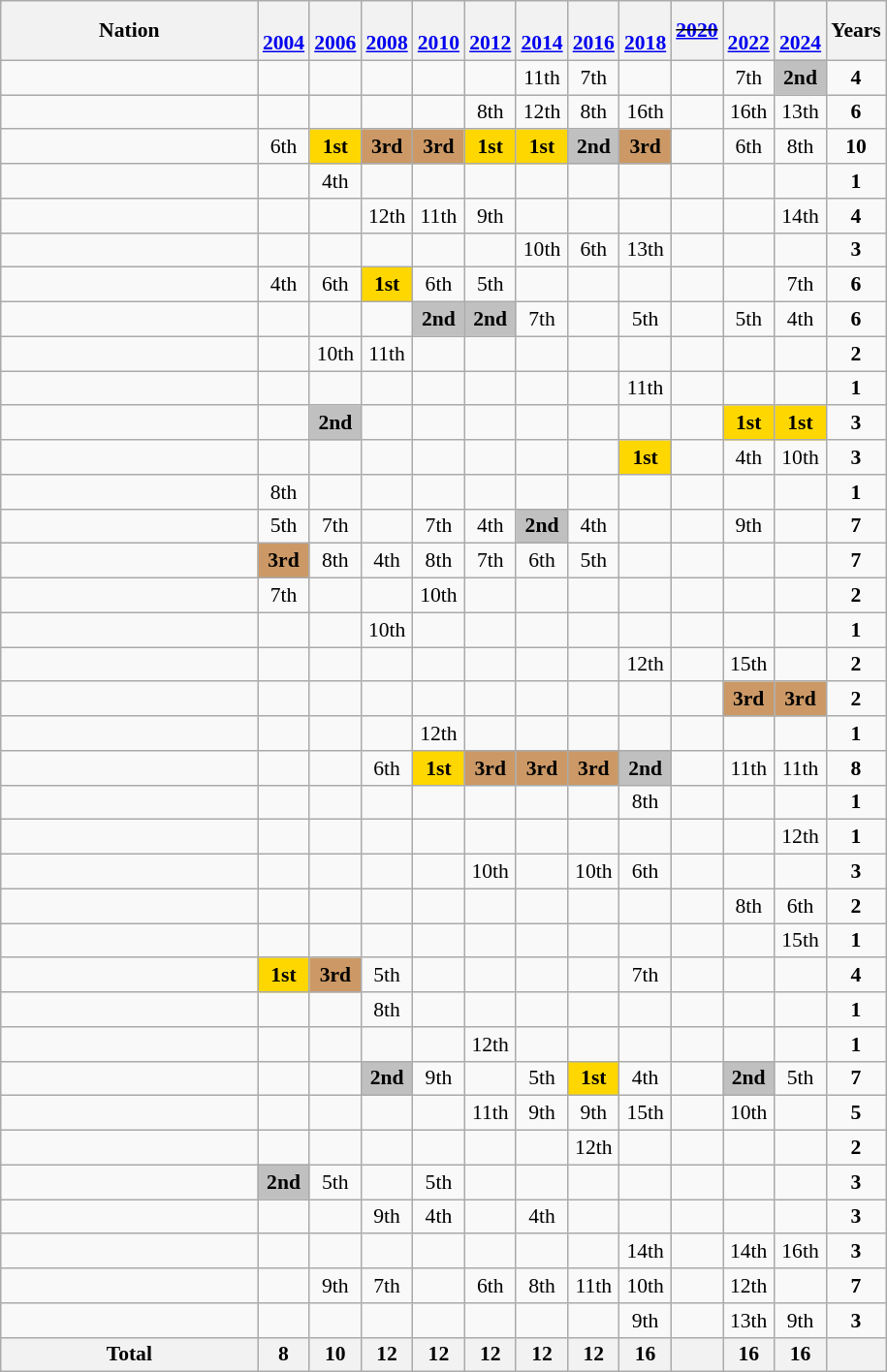<table class="wikitable" style="text-align:center; font-size:90%">
<tr>
<th width=170>Nation</th>
<th><br><a href='#'>2004</a></th>
<th><br><a href='#'>2006</a></th>
<th><br><a href='#'>2008</a></th>
<th><br><a href='#'>2010</a></th>
<th><br><a href='#'>2012</a></th>
<th><br><a href='#'>2014</a></th>
<th><br><a href='#'>2016</a></th>
<th><br><a href='#'>2018</a></th>
<th><s><a href='#'>2020</a></s></th>
<th><br><a href='#'>2022</a></th>
<th><br><a href='#'>2024</a></th>
<th>Years</th>
</tr>
<tr>
<td align=left></td>
<td></td>
<td></td>
<td></td>
<td></td>
<td></td>
<td>11th</td>
<td>7th</td>
<td></td>
<td></td>
<td>7th</td>
<td bgcolor=silver><strong>2nd</strong></td>
<td><strong>4</strong></td>
</tr>
<tr>
<td align=left></td>
<td></td>
<td></td>
<td></td>
<td></td>
<td>8th</td>
<td>12th</td>
<td>8th</td>
<td>16th</td>
<td></td>
<td>16th</td>
<td>13th</td>
<td><strong>6</strong></td>
</tr>
<tr>
<td align=left></td>
<td>6th</td>
<td bgcolor=gold><strong>1st</strong></td>
<td bgcolor=#cc9966><strong>3rd</strong></td>
<td bgcolor=#cc9966><strong>3rd</strong></td>
<td bgcolor=gold><strong>1st</strong></td>
<td bgcolor=gold><strong>1st</strong></td>
<td bgcolor=silver><strong>2nd</strong></td>
<td bgcolor=#cc9966><strong>3rd</strong></td>
<td></td>
<td>6th</td>
<td>8th</td>
<td><strong>10</strong></td>
</tr>
<tr>
<td align=left></td>
<td></td>
<td>4th</td>
<td></td>
<td></td>
<td></td>
<td></td>
<td></td>
<td></td>
<td></td>
<td></td>
<td></td>
<td><strong>1</strong></td>
</tr>
<tr>
<td align=left></td>
<td></td>
<td></td>
<td>12th</td>
<td>11th</td>
<td>9th</td>
<td></td>
<td></td>
<td></td>
<td></td>
<td></td>
<td>14th</td>
<td><strong>4</strong></td>
</tr>
<tr>
<td align=left></td>
<td></td>
<td></td>
<td></td>
<td></td>
<td></td>
<td>10th</td>
<td>6th</td>
<td>13th</td>
<td></td>
<td></td>
<td></td>
<td><strong>3</strong></td>
</tr>
<tr>
<td align=left></td>
<td>4th</td>
<td>6th</td>
<td bgcolor=gold><strong>1st</strong></td>
<td>6th</td>
<td>5th</td>
<td></td>
<td></td>
<td></td>
<td></td>
<td></td>
<td>7th</td>
<td><strong>6</strong></td>
</tr>
<tr>
<td align=left></td>
<td></td>
<td></td>
<td></td>
<td bgcolor=silver><strong>2nd</strong></td>
<td bgcolor=silver><strong>2nd</strong></td>
<td>7th</td>
<td></td>
<td>5th</td>
<td></td>
<td>5th</td>
<td>4th</td>
<td><strong>6</strong></td>
</tr>
<tr>
<td align=left></td>
<td></td>
<td>10th</td>
<td>11th</td>
<td></td>
<td></td>
<td></td>
<td></td>
<td></td>
<td></td>
<td></td>
<td></td>
<td><strong>2</strong></td>
</tr>
<tr>
<td align=left></td>
<td></td>
<td></td>
<td></td>
<td></td>
<td></td>
<td></td>
<td></td>
<td>11th</td>
<td></td>
<td></td>
<td></td>
<td><strong>1</strong></td>
</tr>
<tr>
<td align=left></td>
<td></td>
<td bgcolor=silver><strong>2nd</strong></td>
<td></td>
<td></td>
<td></td>
<td></td>
<td></td>
<td></td>
<td></td>
<td bgcolor=gold><strong>1st</strong></td>
<td bgcolor=gold><strong>1st</strong></td>
<td><strong>3</strong></td>
</tr>
<tr>
<td align=left></td>
<td></td>
<td></td>
<td></td>
<td></td>
<td></td>
<td></td>
<td></td>
<td bgcolor=gold><strong>1st</strong></td>
<td></td>
<td>4th</td>
<td>10th</td>
<td><strong>3</strong></td>
</tr>
<tr>
<td align=left></td>
<td>8th</td>
<td></td>
<td></td>
<td></td>
<td></td>
<td></td>
<td></td>
<td></td>
<td></td>
<td></td>
<td></td>
<td><strong>1</strong></td>
</tr>
<tr>
<td align=left></td>
<td>5th</td>
<td>7th</td>
<td></td>
<td>7th</td>
<td>4th</td>
<td bgcolor=silver><strong>2nd</strong></td>
<td>4th</td>
<td></td>
<td></td>
<td>9th</td>
<td></td>
<td><strong>7</strong></td>
</tr>
<tr>
<td align=left></td>
<td bgcolor=#cc9966><strong>3rd</strong></td>
<td>8th</td>
<td>4th</td>
<td>8th</td>
<td>7th</td>
<td>6th</td>
<td>5th</td>
<td></td>
<td></td>
<td></td>
<td></td>
<td><strong>7</strong></td>
</tr>
<tr>
<td align=left></td>
<td>7th</td>
<td></td>
<td></td>
<td>10th</td>
<td></td>
<td></td>
<td></td>
<td></td>
<td></td>
<td></td>
<td></td>
<td><strong>2</strong></td>
</tr>
<tr>
<td align=left></td>
<td></td>
<td></td>
<td>10th</td>
<td></td>
<td></td>
<td></td>
<td></td>
<td></td>
<td></td>
<td></td>
<td></td>
<td><strong>1</strong></td>
</tr>
<tr>
<td align=left></td>
<td></td>
<td></td>
<td></td>
<td></td>
<td></td>
<td></td>
<td></td>
<td>12th</td>
<td></td>
<td>15th</td>
<td></td>
<td><strong>2</strong></td>
</tr>
<tr>
<td align=left></td>
<td></td>
<td></td>
<td></td>
<td></td>
<td></td>
<td></td>
<td></td>
<td></td>
<td></td>
<td bgcolor=#cc9966><strong>3rd</strong></td>
<td bgcolor=#cc9966><strong>3rd</strong></td>
<td><strong>2</strong></td>
</tr>
<tr>
<td align=left></td>
<td></td>
<td></td>
<td></td>
<td>12th</td>
<td></td>
<td></td>
<td></td>
<td></td>
<td></td>
<td></td>
<td></td>
<td><strong>1</strong></td>
</tr>
<tr>
<td align=left></td>
<td></td>
<td></td>
<td>6th</td>
<td bgcolor=gold><strong>1st</strong></td>
<td bgcolor=#cc9966><strong>3rd</strong></td>
<td bgcolor=#cc9966><strong>3rd</strong></td>
<td bgcolor=#cc9966><strong>3rd</strong></td>
<td bgcolor=silver><strong>2nd</strong></td>
<td></td>
<td>11th</td>
<td>11th</td>
<td><strong>8</strong></td>
</tr>
<tr>
<td align=left></td>
<td></td>
<td></td>
<td></td>
<td></td>
<td></td>
<td></td>
<td></td>
<td>8th</td>
<td></td>
<td></td>
<td></td>
<td><strong>1</strong></td>
</tr>
<tr>
<td align=left></td>
<td></td>
<td></td>
<td></td>
<td></td>
<td></td>
<td></td>
<td></td>
<td></td>
<td></td>
<td></td>
<td>12th</td>
<td><strong>1</strong></td>
</tr>
<tr>
<td align=left></td>
<td></td>
<td></td>
<td></td>
<td></td>
<td>10th</td>
<td></td>
<td>10th</td>
<td>6th</td>
<td></td>
<td></td>
<td></td>
<td><strong>3</strong></td>
</tr>
<tr>
<td align=left></td>
<td></td>
<td></td>
<td></td>
<td></td>
<td></td>
<td></td>
<td></td>
<td></td>
<td></td>
<td>8th</td>
<td>6th</td>
<td><strong>2</strong></td>
</tr>
<tr>
<td align=left></td>
<td></td>
<td></td>
<td></td>
<td></td>
<td></td>
<td></td>
<td></td>
<td></td>
<td></td>
<td></td>
<td>15th</td>
<td><strong>1</strong></td>
</tr>
<tr>
<td align=left></td>
<td bgcolor=gold><strong>1st</strong></td>
<td bgcolor=#cc9966><strong>3rd</strong></td>
<td>5th</td>
<td></td>
<td></td>
<td></td>
<td></td>
<td>7th</td>
<td></td>
<td></td>
<td></td>
<td><strong>4</strong></td>
</tr>
<tr>
<td align=left></td>
<td></td>
<td></td>
<td>8th</td>
<td></td>
<td></td>
<td></td>
<td></td>
<td></td>
<td></td>
<td></td>
<td></td>
<td><strong>1</strong></td>
</tr>
<tr>
<td align=left></td>
<td></td>
<td></td>
<td></td>
<td></td>
<td>12th</td>
<td></td>
<td></td>
<td></td>
<td></td>
<td></td>
<td></td>
<td><strong>1</strong></td>
</tr>
<tr>
<td align=left></td>
<td></td>
<td></td>
<td bgcolor=silver><strong>2nd</strong></td>
<td>9th</td>
<td></td>
<td>5th</td>
<td bgcolor=gold><strong>1st</strong></td>
<td>4th</td>
<td></td>
<td bgcolor=silver><strong>2nd</strong></td>
<td>5th</td>
<td><strong>7</strong></td>
</tr>
<tr>
<td align=left></td>
<td></td>
<td></td>
<td></td>
<td></td>
<td>11th</td>
<td>9th</td>
<td>9th</td>
<td>15th</td>
<td></td>
<td>10th</td>
<td></td>
<td><strong>5</strong></td>
</tr>
<tr>
<td align=left></td>
<td></td>
<td></td>
<td></td>
<td></td>
<td></td>
<td></td>
<td>12th</td>
<td></td>
<td></td>
<td></td>
<td></td>
<td><strong>2</strong></td>
</tr>
<tr>
<td align=left></td>
<td bgcolor=silver><strong>2nd</strong></td>
<td>5th</td>
<td></td>
<td>5th</td>
<td></td>
<td></td>
<td></td>
<td></td>
<td></td>
<td></td>
<td></td>
<td><strong>3</strong></td>
</tr>
<tr>
<td align=left></td>
<td></td>
<td></td>
<td>9th</td>
<td>4th</td>
<td></td>
<td>4th</td>
<td></td>
<td></td>
<td></td>
<td></td>
<td></td>
<td><strong>3</strong></td>
</tr>
<tr>
<td align=left></td>
<td></td>
<td></td>
<td></td>
<td></td>
<td></td>
<td></td>
<td></td>
<td>14th</td>
<td></td>
<td>14th</td>
<td>16th</td>
<td><strong>3</strong></td>
</tr>
<tr>
<td align=left></td>
<td></td>
<td>9th</td>
<td>7th</td>
<td></td>
<td>6th</td>
<td>8th</td>
<td>11th</td>
<td>10th</td>
<td></td>
<td>12th</td>
<td></td>
<td><strong>7</strong></td>
</tr>
<tr>
<td align=left></td>
<td></td>
<td></td>
<td></td>
<td></td>
<td></td>
<td></td>
<td></td>
<td>9th</td>
<td></td>
<td>13th</td>
<td>9th</td>
<td><strong>3</strong></td>
</tr>
<tr>
<th>Total</th>
<th>8</th>
<th>10</th>
<th>12</th>
<th>12</th>
<th>12</th>
<th>12</th>
<th>12</th>
<th>16</th>
<th></th>
<th>16</th>
<th>16</th>
<th></th>
</tr>
</table>
